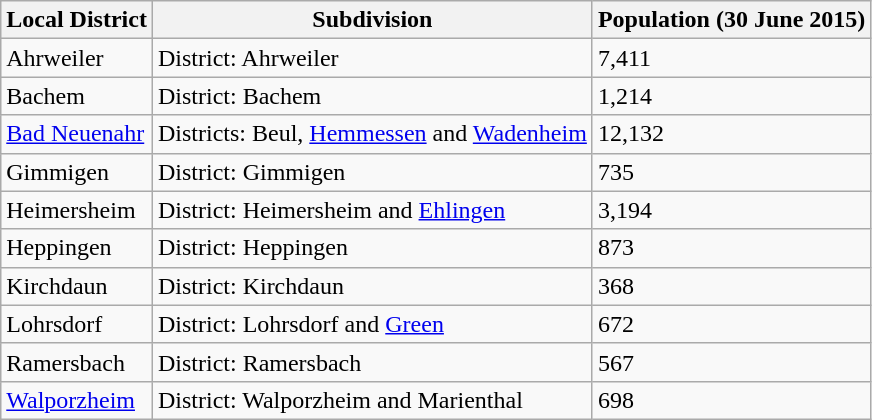<table class="wikitable">
<tr>
<th>Local District</th>
<th>Subdivision</th>
<th>Population (30 June 2015)</th>
</tr>
<tr>
<td>Ahrweiler</td>
<td>District: Ahrweiler</td>
<td>7,411</td>
</tr>
<tr>
<td>Bachem</td>
<td>District: Bachem</td>
<td>1,214</td>
</tr>
<tr>
<td><a href='#'>Bad Neuenahr</a></td>
<td>Districts: Beul, <a href='#'>Hemmessen</a> and <a href='#'>Wadenheim</a></td>
<td>12,132</td>
</tr>
<tr>
<td>Gimmigen</td>
<td>District: Gimmigen</td>
<td>735</td>
</tr>
<tr>
<td>Heimersheim</td>
<td>District: Heimersheim and <a href='#'>Ehlingen</a></td>
<td>3,194</td>
</tr>
<tr>
<td>Heppingen</td>
<td>District: Heppingen</td>
<td>873</td>
</tr>
<tr>
<td>Kirchdaun</td>
<td>District: Kirchdaun</td>
<td>368</td>
</tr>
<tr>
<td>Lohrsdorf</td>
<td>District: Lohrsdorf and <a href='#'>Green</a></td>
<td>672</td>
</tr>
<tr>
<td>Ramersbach</td>
<td>District: Ramersbach</td>
<td>567</td>
</tr>
<tr>
<td><a href='#'>Walporzheim</a></td>
<td>District: Walporzheim and Marienthal</td>
<td>698</td>
</tr>
</table>
